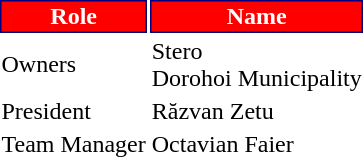<table class="toccolours">
<tr>
<th style="background:#FF0000;color:#FFFFFF;border:1px solid #000080;">Role</th>
<th style="background:#FF0000;color:#FFFFFF;border:1px solid #000080;">Name</th>
</tr>
<tr>
<td>Owners</td>
<td> Stero <br>  Dorohoi Municipality</td>
</tr>
<tr>
<td>President</td>
<td> Răzvan Zetu</td>
</tr>
<tr>
<td>Team Manager</td>
<td> Octavian Faier</td>
</tr>
</table>
